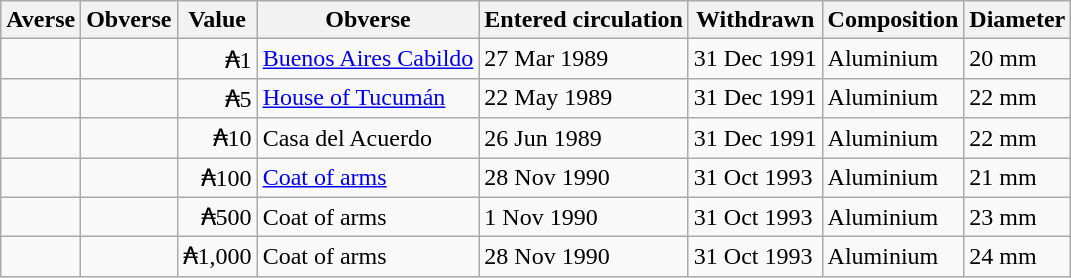<table class="wikitable">
<tr>
<th>Averse</th>
<th>Obverse</th>
<th>Value</th>
<th>Obverse</th>
<th>Entered circulation</th>
<th>Withdrawn</th>
<th>Composition</th>
<th>Diameter</th>
</tr>
<tr>
<td></td>
<td></td>
<td align="right">₳1</td>
<td><a href='#'>Buenos Aires Cabildo</a></td>
<td>27 Mar 1989</td>
<td>31 Dec 1991</td>
<td>Aluminium</td>
<td>20 mm</td>
</tr>
<tr>
<td></td>
<td></td>
<td align="right">₳5</td>
<td><a href='#'>House of Tucumán</a></td>
<td>22 May 1989</td>
<td>31 Dec 1991</td>
<td>Aluminium</td>
<td>22 mm</td>
</tr>
<tr>
<td></td>
<td></td>
<td align="right">₳10</td>
<td>Casa del Acuerdo</td>
<td>26 Jun 1989</td>
<td>31 Dec 1991</td>
<td>Aluminium</td>
<td>22 mm</td>
</tr>
<tr>
<td></td>
<td></td>
<td align="right">₳100</td>
<td><a href='#'>Coat of arms</a></td>
<td>28 Nov 1990</td>
<td>31 Oct 1993</td>
<td>Aluminium</td>
<td>21 mm</td>
</tr>
<tr>
<td></td>
<td></td>
<td align="right">₳500</td>
<td>Coat of arms</td>
<td>1 Nov 1990</td>
<td>31 Oct 1993</td>
<td>Aluminium</td>
<td>23 mm</td>
</tr>
<tr>
<td></td>
<td></td>
<td align="right">₳1,000</td>
<td>Coat of arms</td>
<td>28 Nov 1990</td>
<td>31 Oct 1993</td>
<td>Aluminium</td>
<td>24 mm</td>
</tr>
</table>
